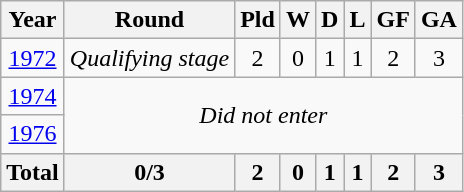<table class="wikitable" style="text-align: center;">
<tr>
<th>Year</th>
<th>Round</th>
<th>Pld</th>
<th>W</th>
<th>D</th>
<th>L</th>
<th>GF</th>
<th>GA</th>
</tr>
<tr>
<td><a href='#'>1972</a></td>
<td><em>Qualifying stage</em></td>
<td>2</td>
<td>0</td>
<td>1</td>
<td>1</td>
<td>2</td>
<td>3</td>
</tr>
<tr>
<td><a href='#'>1974</a></td>
<td colspan=7 rowspan="2"><em>Did not enter</em></td>
</tr>
<tr>
<td><a href='#'>1976</a></td>
</tr>
<tr>
<th><strong>Total</strong></th>
<th><strong>0/3</strong></th>
<th><strong>2</strong></th>
<th><strong>0</strong></th>
<th><strong>1</strong></th>
<th><strong>1</strong></th>
<th><strong>2</strong></th>
<th><strong>3</strong></th>
</tr>
</table>
